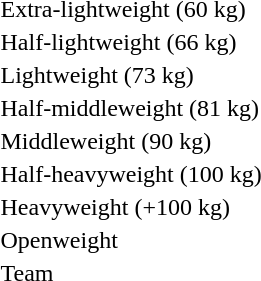<table>
<tr>
<td rowspan=2>Extra-lightweight (60 kg)</td>
<td rowspan=2></td>
<td rowspan=2></td>
<td></td>
</tr>
<tr>
<td></td>
</tr>
<tr>
<td rowspan=2>Half-lightweight (66 kg)</td>
<td rowspan=2></td>
<td rowspan=2></td>
<td></td>
</tr>
<tr>
<td></td>
</tr>
<tr>
<td rowspan=2>Lightweight (73 kg)</td>
<td rowspan=2></td>
<td rowspan=2></td>
<td></td>
</tr>
<tr>
<td></td>
</tr>
<tr>
<td rowspan=2>Half-middleweight (81 kg)</td>
<td rowspan=2></td>
<td rowspan=2></td>
<td></td>
</tr>
<tr>
<td></td>
</tr>
<tr>
<td rowspan=2>Middleweight (90 kg)</td>
<td rowspan=2></td>
<td rowspan=2></td>
<td></td>
</tr>
<tr>
<td></td>
</tr>
<tr>
<td rowspan=2>Half-heavyweight (100 kg)</td>
<td rowspan=2></td>
<td rowspan=2></td>
<td></td>
</tr>
<tr>
<td></td>
</tr>
<tr>
<td rowspan=2>Heavyweight (+100 kg)</td>
<td rowspan=2></td>
<td rowspan=2></td>
<td></td>
</tr>
<tr>
<td></td>
</tr>
<tr>
<td rowspan=2>Openweight</td>
<td rowspan=2></td>
<td rowspan=2></td>
<td></td>
</tr>
<tr>
<td></td>
</tr>
<tr>
<td rowspan=2>Team</td>
<td rowspan=2></td>
<td rowspan=2></td>
<td></td>
</tr>
<tr>
<td></td>
</tr>
</table>
